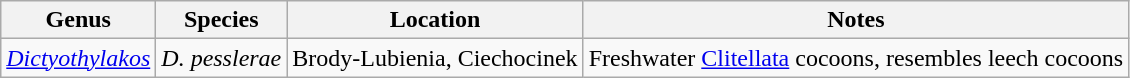<table class="wikitable">
<tr>
<th>Genus</th>
<th>Species</th>
<th>Location</th>
<th>Notes</th>
</tr>
<tr>
<td><em><a href='#'>Dictyothylakos</a></em></td>
<td><em>D. pesslerae</em></td>
<td>Brody-Lubienia, Ciechocinek</td>
<td>Freshwater <a href='#'>Clitellata</a> cocoons, resembles leech cocoons</td>
</tr>
</table>
